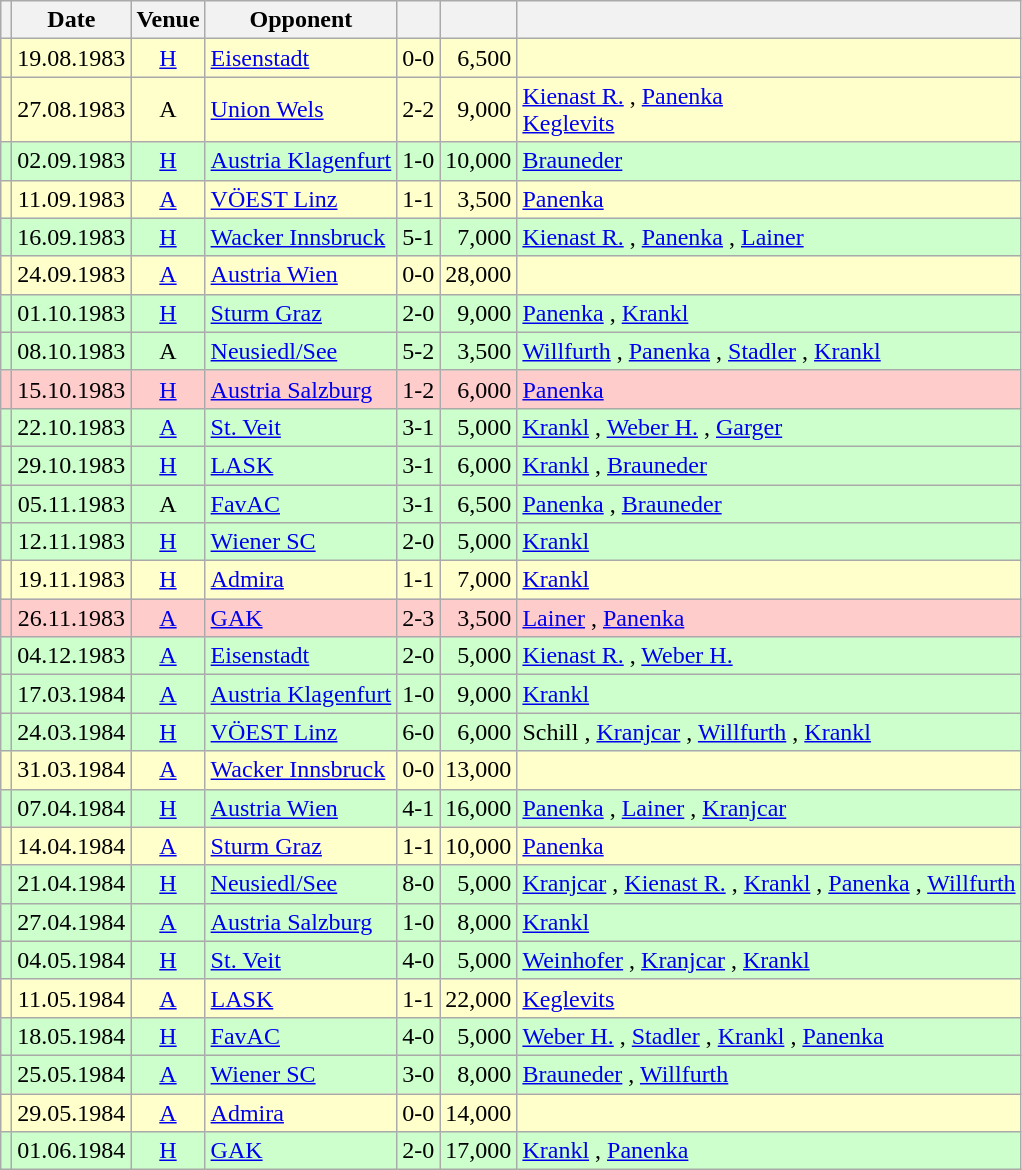<table class="wikitable" Style="text-align: center">
<tr>
<th></th>
<th>Date</th>
<th>Venue</th>
<th>Opponent</th>
<th></th>
<th></th>
<th></th>
</tr>
<tr style="background:#ffc">
<td></td>
<td>19.08.1983</td>
<td><a href='#'>H</a></td>
<td align="left"><a href='#'>Eisenstadt</a></td>
<td>0-0</td>
<td align="right">6,500</td>
<td align="left"></td>
</tr>
<tr style="background:#ffc">
<td></td>
<td>27.08.1983</td>
<td>A</td>
<td align="left"><a href='#'>Union Wels</a></td>
<td>2-2</td>
<td align="right">9,000</td>
<td align="left"><a href='#'>Kienast R.</a> , <a href='#'>Panenka</a>  <br> <a href='#'>Keglevits</a> </td>
</tr>
<tr style="background:#cfc">
<td></td>
<td>02.09.1983</td>
<td><a href='#'>H</a></td>
<td align="left"><a href='#'>Austria Klagenfurt</a></td>
<td>1-0</td>
<td align="right">10,000</td>
<td align="left"><a href='#'>Brauneder</a> </td>
</tr>
<tr style="background:#ffc">
<td></td>
<td>11.09.1983</td>
<td><a href='#'>A</a></td>
<td align="left"><a href='#'>VÖEST Linz</a></td>
<td>1-1</td>
<td align="right">3,500</td>
<td align="left"><a href='#'>Panenka</a> </td>
</tr>
<tr style="background:#cfc">
<td></td>
<td>16.09.1983</td>
<td><a href='#'>H</a></td>
<td align="left"><a href='#'>Wacker Innsbruck</a></td>
<td>5-1</td>
<td align="right">7,000</td>
<td align="left"><a href='#'>Kienast R.</a> , <a href='#'>Panenka</a>   , <a href='#'>Lainer</a> </td>
</tr>
<tr style="background:#ffc">
<td></td>
<td>24.09.1983</td>
<td><a href='#'>A</a></td>
<td align="left"><a href='#'>Austria Wien</a></td>
<td>0-0</td>
<td align="right">28,000</td>
<td align="left"></td>
</tr>
<tr style="background:#cfc">
<td></td>
<td>01.10.1983</td>
<td><a href='#'>H</a></td>
<td align="left"><a href='#'>Sturm Graz</a></td>
<td>2-0</td>
<td align="right">9,000</td>
<td align="left"><a href='#'>Panenka</a> , <a href='#'>Krankl</a> </td>
</tr>
<tr style="background:#cfc">
<td></td>
<td>08.10.1983</td>
<td>A</td>
<td align="left"><a href='#'>Neusiedl/See</a></td>
<td>5-2</td>
<td align="right">3,500</td>
<td align="left"><a href='#'>Willfurth</a> , <a href='#'>Panenka</a>  , <a href='#'>Stadler</a> , <a href='#'>Krankl</a> </td>
</tr>
<tr style="background:#fcc">
<td></td>
<td>15.10.1983</td>
<td><a href='#'>H</a></td>
<td align="left"><a href='#'>Austria Salzburg</a></td>
<td>1-2</td>
<td align="right">6,000</td>
<td align="left"><a href='#'>Panenka</a> </td>
</tr>
<tr style="background:#cfc">
<td></td>
<td>22.10.1983</td>
<td><a href='#'>A</a></td>
<td align="left"><a href='#'>St. Veit</a></td>
<td>3-1</td>
<td align="right">5,000</td>
<td align="left"><a href='#'>Krankl</a> , <a href='#'>Weber H.</a> , <a href='#'>Garger</a> </td>
</tr>
<tr style="background:#cfc">
<td></td>
<td>29.10.1983</td>
<td><a href='#'>H</a></td>
<td align="left"><a href='#'>LASK</a></td>
<td>3-1</td>
<td align="right">6,000</td>
<td align="left"><a href='#'>Krankl</a>  , <a href='#'>Brauneder</a> </td>
</tr>
<tr style="background:#cfc">
<td></td>
<td>05.11.1983</td>
<td>A</td>
<td align="left"><a href='#'>FavAC</a></td>
<td>3-1</td>
<td align="right">6,500</td>
<td align="left"><a href='#'>Panenka</a>  , <a href='#'>Brauneder</a> </td>
</tr>
<tr style="background:#cfc">
<td></td>
<td>12.11.1983</td>
<td><a href='#'>H</a></td>
<td align="left"><a href='#'>Wiener SC</a></td>
<td>2-0</td>
<td align="right">5,000</td>
<td align="left"><a href='#'>Krankl</a>  </td>
</tr>
<tr style="background:#ffc">
<td></td>
<td>19.11.1983</td>
<td><a href='#'>H</a></td>
<td align="left"><a href='#'>Admira</a></td>
<td>1-1</td>
<td align="right">7,000</td>
<td align="left"><a href='#'>Krankl</a> </td>
</tr>
<tr style="background:#fcc">
<td></td>
<td>26.11.1983</td>
<td><a href='#'>A</a></td>
<td align="left"><a href='#'>GAK</a></td>
<td>2-3</td>
<td align="right">3,500</td>
<td align="left"><a href='#'>Lainer</a> , <a href='#'>Panenka</a> </td>
</tr>
<tr style="background:#cfc">
<td></td>
<td>04.12.1983</td>
<td><a href='#'>A</a></td>
<td align="left"><a href='#'>Eisenstadt</a></td>
<td>2-0</td>
<td align="right">5,000</td>
<td align="left"><a href='#'>Kienast R.</a> , <a href='#'>Weber H.</a> </td>
</tr>
<tr style="background:#cfc">
<td></td>
<td>17.03.1984</td>
<td><a href='#'>A</a></td>
<td align="left"><a href='#'>Austria Klagenfurt</a></td>
<td>1-0</td>
<td align="right">9,000</td>
<td align="left"><a href='#'>Krankl</a> </td>
</tr>
<tr style="background:#cfc">
<td></td>
<td>24.03.1984</td>
<td><a href='#'>H</a></td>
<td align="left"><a href='#'>VÖEST Linz</a></td>
<td>6-0</td>
<td align="right">6,000</td>
<td align="left">Schill , <a href='#'>Kranjcar</a> , <a href='#'>Willfurth</a>   , <a href='#'>Krankl</a> </td>
</tr>
<tr style="background:#ffc">
<td></td>
<td>31.03.1984</td>
<td><a href='#'>A</a></td>
<td align="left"><a href='#'>Wacker Innsbruck</a></td>
<td>0-0</td>
<td align="right">13,000</td>
<td align="left"></td>
</tr>
<tr style="background:#cfc">
<td></td>
<td>07.04.1984</td>
<td><a href='#'>H</a></td>
<td align="left"><a href='#'>Austria Wien</a></td>
<td>4-1</td>
<td align="right">16,000</td>
<td align="left"><a href='#'>Panenka</a>  , <a href='#'>Lainer</a> , <a href='#'>Kranjcar</a> </td>
</tr>
<tr style="background:#ffc">
<td></td>
<td>14.04.1984</td>
<td><a href='#'>A</a></td>
<td align="left"><a href='#'>Sturm Graz</a></td>
<td>1-1</td>
<td align="right">10,000</td>
<td align="left"><a href='#'>Panenka</a> </td>
</tr>
<tr style="background:#cfc">
<td></td>
<td>21.04.1984</td>
<td><a href='#'>H</a></td>
<td align="left"><a href='#'>Neusiedl/See</a></td>
<td>8-0</td>
<td align="right">5,000</td>
<td align="left"><a href='#'>Kranjcar</a>   , <a href='#'>Kienast R.</a> , <a href='#'>Krankl</a>  , <a href='#'>Panenka</a> , <a href='#'>Willfurth</a> </td>
</tr>
<tr style="background:#cfc">
<td></td>
<td>27.04.1984</td>
<td><a href='#'>A</a></td>
<td align="left"><a href='#'>Austria Salzburg</a></td>
<td>1-0</td>
<td align="right">8,000</td>
<td align="left"><a href='#'>Krankl</a> </td>
</tr>
<tr style="background:#cfc">
<td></td>
<td>04.05.1984</td>
<td><a href='#'>H</a></td>
<td align="left"><a href='#'>St. Veit</a></td>
<td>4-0</td>
<td align="right">5,000</td>
<td align="left"><a href='#'>Weinhofer</a> , <a href='#'>Kranjcar</a> , <a href='#'>Krankl</a>  </td>
</tr>
<tr style="background:#ffc">
<td></td>
<td>11.05.1984</td>
<td><a href='#'>A</a></td>
<td align="left"><a href='#'>LASK</a></td>
<td>1-1</td>
<td align="right">22,000</td>
<td align="left"><a href='#'>Keglevits</a> </td>
</tr>
<tr style="background:#cfc">
<td></td>
<td>18.05.1984</td>
<td><a href='#'>H</a></td>
<td align="left"><a href='#'>FavAC</a></td>
<td>4-0</td>
<td align="right">5,000</td>
<td align="left"><a href='#'>Weber H.</a> , <a href='#'>Stadler</a> , <a href='#'>Krankl</a> , <a href='#'>Panenka</a> </td>
</tr>
<tr style="background:#cfc">
<td></td>
<td>25.05.1984</td>
<td><a href='#'>A</a></td>
<td align="left"><a href='#'>Wiener SC</a></td>
<td>3-0</td>
<td align="right">8,000</td>
<td align="left"><a href='#'>Brauneder</a>  , <a href='#'>Willfurth</a> </td>
</tr>
<tr style="background:#ffc">
<td></td>
<td>29.05.1984</td>
<td><a href='#'>A</a></td>
<td align="left"><a href='#'>Admira</a></td>
<td>0-0</td>
<td align="right">14,000</td>
<td align="left"></td>
</tr>
<tr style="background:#cfc">
<td></td>
<td>01.06.1984</td>
<td><a href='#'>H</a></td>
<td align="left"><a href='#'>GAK</a></td>
<td>2-0</td>
<td align="right">17,000</td>
<td align="left"><a href='#'>Krankl</a> , <a href='#'>Panenka</a> </td>
</tr>
</table>
